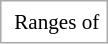<table style="float:right; border:#aaa 1px solid">
<tr>
<td></td>
<td style="padding:0.2em; font-size:88%">Ranges of </td>
</tr>
</table>
